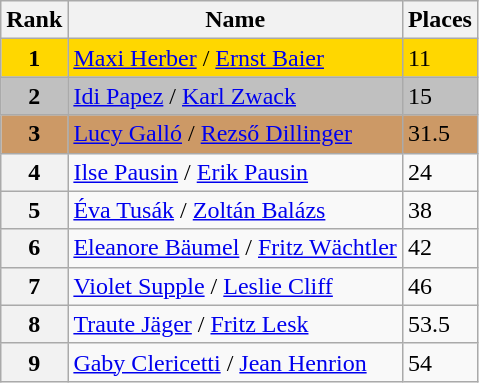<table class="wikitable">
<tr>
<th>Rank</th>
<th>Name</th>
<th>Places</th>
</tr>
<tr bgcolor="gold">
<td align="center"><strong>1</strong></td>
<td> <a href='#'>Maxi Herber</a> / <a href='#'>Ernst Baier</a></td>
<td>11</td>
</tr>
<tr bgcolor="silver">
<td align="center"><strong>2</strong></td>
<td> <a href='#'>Idi Papez</a> / <a href='#'>Karl Zwack</a></td>
<td>15</td>
</tr>
<tr bgcolor="cc9966">
<td align="center"><strong>3</strong></td>
<td> <a href='#'>Lucy Galló</a> / <a href='#'>Rezső Dillinger</a></td>
<td>31.5</td>
</tr>
<tr>
<th>4</th>
<td> <a href='#'>Ilse Pausin</a> / <a href='#'>Erik Pausin</a></td>
<td>24</td>
</tr>
<tr>
<th>5</th>
<td> <a href='#'>Éva Tusák</a> / <a href='#'>Zoltán Balázs</a></td>
<td>38</td>
</tr>
<tr>
<th>6</th>
<td> <a href='#'>Eleanore Bäumel</a> / <a href='#'>Fritz Wächtler</a></td>
<td>42</td>
</tr>
<tr>
<th>7</th>
<td> <a href='#'>Violet Supple</a> / <a href='#'>Leslie Cliff</a></td>
<td>46</td>
</tr>
<tr>
<th>8</th>
<td> <a href='#'>Traute Jäger</a> / <a href='#'>Fritz Lesk</a></td>
<td>53.5</td>
</tr>
<tr>
<th>9</th>
<td> <a href='#'>Gaby Clericetti</a> / <a href='#'>Jean Henrion</a></td>
<td>54</td>
</tr>
</table>
